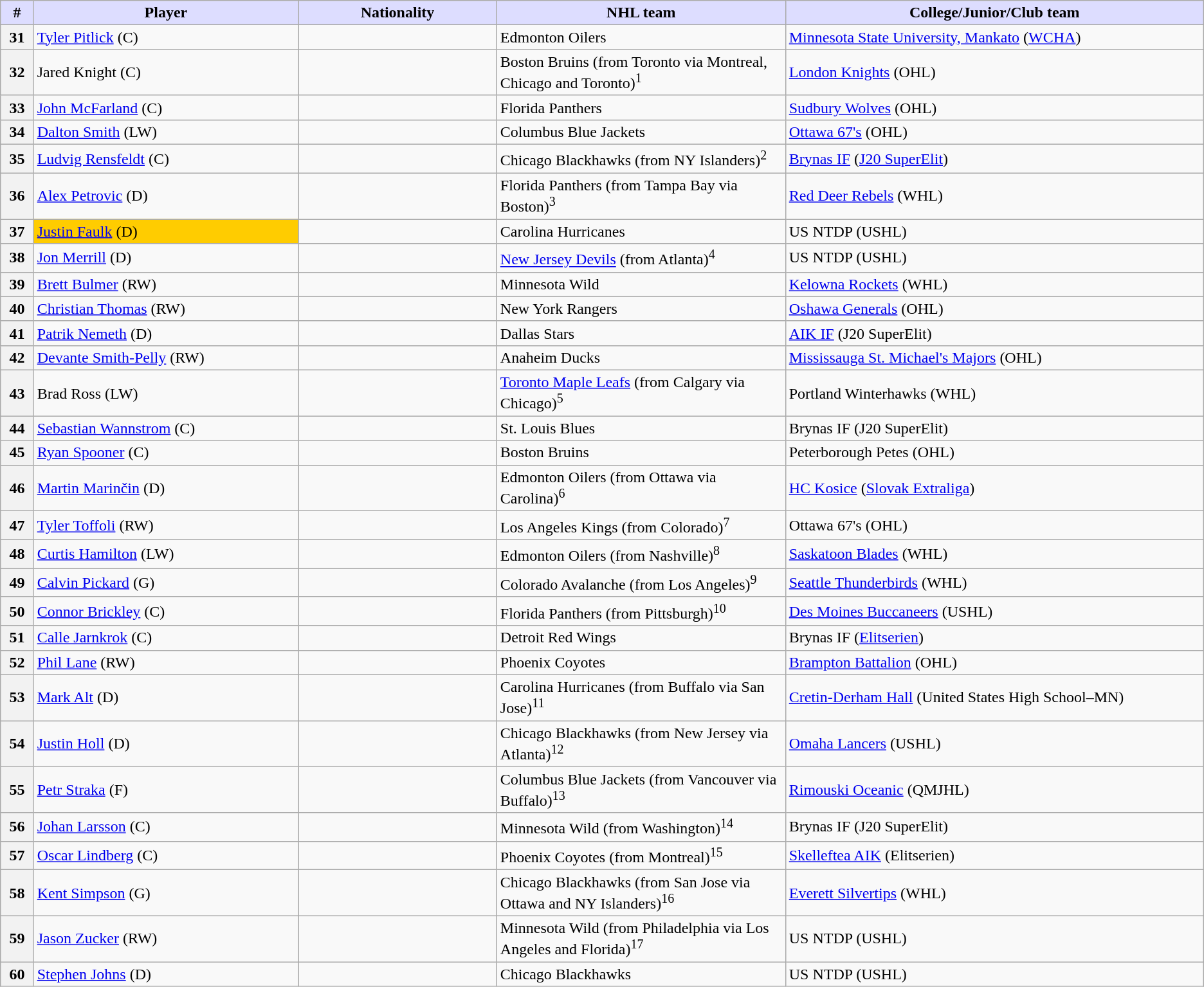<table class="wikitable">
<tr>
<th style="background:#ddf; width:2.75%;">#</th>
<th style="background:#ddf; width:22.0%;">Player</th>
<th style="background:#ddf; width:16.5%;">Nationality</th>
<th style="background:#ddf; width:24.0%;">NHL team</th>
<th style="background:#ddf; width:100.0%;">College/Junior/Club team</th>
</tr>
<tr>
<th>31</th>
<td><a href='#'>Tyler Pitlick</a> (C)</td>
<td></td>
<td>Edmonton Oilers</td>
<td><a href='#'>Minnesota State University, Mankato</a> (<a href='#'>WCHA</a>)</td>
</tr>
<tr>
<th>32</th>
<td>Jared Knight (C)</td>
<td></td>
<td>Boston Bruins (from Toronto via Montreal, Chicago and Toronto)<sup>1</sup></td>
<td><a href='#'>London Knights</a> (OHL)</td>
</tr>
<tr>
<th>33</th>
<td><a href='#'>John McFarland</a> (C)</td>
<td></td>
<td>Florida Panthers</td>
<td><a href='#'>Sudbury Wolves</a> (OHL)</td>
</tr>
<tr>
<th>34</th>
<td><a href='#'>Dalton Smith</a> (LW)</td>
<td></td>
<td>Columbus Blue Jackets</td>
<td><a href='#'>Ottawa 67's</a> (OHL)</td>
</tr>
<tr>
<th>35</th>
<td><a href='#'>Ludvig Rensfeldt</a> (C)</td>
<td></td>
<td>Chicago Blackhawks (from NY Islanders)<sup>2</sup></td>
<td><a href='#'>Brynas IF</a> (<a href='#'>J20 SuperElit</a>)</td>
</tr>
<tr>
<th>36</th>
<td><a href='#'>Alex Petrovic</a> (D)</td>
<td></td>
<td>Florida Panthers (from Tampa Bay via Boston)<sup>3</sup></td>
<td><a href='#'>Red Deer Rebels</a> (WHL)</td>
</tr>
<tr>
<th>37</th>
<td bgcolor="#FFCC00"><a href='#'>Justin Faulk</a> (D)</td>
<td></td>
<td>Carolina Hurricanes</td>
<td>US NTDP (USHL)</td>
</tr>
<tr>
<th>38</th>
<td><a href='#'>Jon Merrill</a> (D)</td>
<td></td>
<td><a href='#'>New Jersey Devils</a> (from Atlanta)<sup>4</sup></td>
<td>US NTDP (USHL)</td>
</tr>
<tr>
<th>39</th>
<td><a href='#'>Brett Bulmer</a> (RW)</td>
<td></td>
<td>Minnesota Wild</td>
<td><a href='#'>Kelowna Rockets</a> (WHL)</td>
</tr>
<tr>
<th>40</th>
<td><a href='#'>Christian Thomas</a> (RW)</td>
<td></td>
<td>New York Rangers</td>
<td><a href='#'>Oshawa Generals</a> (OHL)</td>
</tr>
<tr>
<th>41</th>
<td><a href='#'>Patrik Nemeth</a> (D)</td>
<td></td>
<td>Dallas Stars</td>
<td><a href='#'>AIK IF</a> (J20 SuperElit)</td>
</tr>
<tr>
<th>42</th>
<td><a href='#'>Devante Smith-Pelly</a> (RW)</td>
<td></td>
<td>Anaheim Ducks</td>
<td><a href='#'>Mississauga St. Michael's Majors</a> (OHL)</td>
</tr>
<tr>
<th>43</th>
<td>Brad Ross (LW)</td>
<td></td>
<td><a href='#'>Toronto Maple Leafs</a> (from Calgary via Chicago)<sup>5</sup></td>
<td>Portland Winterhawks (WHL)</td>
</tr>
<tr>
<th>44</th>
<td><a href='#'>Sebastian Wannstrom</a> (C)</td>
<td></td>
<td>St. Louis Blues</td>
<td>Brynas IF (J20 SuperElit)</td>
</tr>
<tr>
<th>45</th>
<td><a href='#'>Ryan Spooner</a> (C)</td>
<td></td>
<td>Boston Bruins</td>
<td>Peterborough Petes (OHL)</td>
</tr>
<tr>
<th>46</th>
<td><a href='#'>Martin Marinčin</a> (D)</td>
<td></td>
<td>Edmonton Oilers (from Ottawa via Carolina)<sup>6</sup></td>
<td><a href='#'>HC Kosice</a> (<a href='#'>Slovak Extraliga</a>)</td>
</tr>
<tr>
<th>47</th>
<td><a href='#'>Tyler Toffoli</a> (RW)</td>
<td></td>
<td>Los Angeles Kings (from Colorado)<sup>7</sup></td>
<td>Ottawa 67's (OHL)</td>
</tr>
<tr>
<th>48</th>
<td><a href='#'>Curtis Hamilton</a> (LW)</td>
<td></td>
<td>Edmonton Oilers (from Nashville)<sup>8</sup></td>
<td><a href='#'>Saskatoon Blades</a> (WHL)</td>
</tr>
<tr>
<th>49</th>
<td><a href='#'>Calvin Pickard</a> (G)</td>
<td></td>
<td>Colorado Avalanche (from Los Angeles)<sup>9</sup></td>
<td><a href='#'>Seattle Thunderbirds</a> (WHL)</td>
</tr>
<tr>
<th>50</th>
<td><a href='#'>Connor Brickley</a> (C)</td>
<td></td>
<td>Florida Panthers (from Pittsburgh)<sup>10</sup></td>
<td><a href='#'>Des Moines Buccaneers</a> (USHL)</td>
</tr>
<tr>
<th>51</th>
<td><a href='#'>Calle Jarnkrok</a> (C)</td>
<td></td>
<td>Detroit Red Wings</td>
<td>Brynas IF (<a href='#'>Elitserien</a>)</td>
</tr>
<tr>
<th>52</th>
<td><a href='#'>Phil Lane</a> (RW)</td>
<td></td>
<td>Phoenix Coyotes</td>
<td><a href='#'>Brampton Battalion</a> (OHL)</td>
</tr>
<tr>
<th>53</th>
<td><a href='#'>Mark Alt</a> (D)</td>
<td></td>
<td>Carolina Hurricanes (from Buffalo via San Jose)<sup>11</sup></td>
<td><a href='#'>Cretin-Derham Hall</a> (United States High School–MN)</td>
</tr>
<tr>
<th>54</th>
<td><a href='#'>Justin Holl</a> (D)</td>
<td></td>
<td>Chicago Blackhawks (from New Jersey via Atlanta)<sup>12</sup></td>
<td><a href='#'>Omaha Lancers</a> (USHL)</td>
</tr>
<tr>
<th>55</th>
<td><a href='#'>Petr Straka</a> (F)</td>
<td></td>
<td>Columbus Blue Jackets (from Vancouver via Buffalo)<sup>13</sup></td>
<td><a href='#'>Rimouski Oceanic</a> (QMJHL)</td>
</tr>
<tr>
<th>56</th>
<td><a href='#'>Johan Larsson</a> (C)</td>
<td></td>
<td>Minnesota Wild (from Washington)<sup>14</sup></td>
<td>Brynas IF (J20 SuperElit)</td>
</tr>
<tr>
<th>57</th>
<td><a href='#'>Oscar Lindberg</a> (C)</td>
<td></td>
<td>Phoenix Coyotes (from Montreal)<sup>15</sup></td>
<td><a href='#'>Skelleftea AIK</a> (Elitserien)</td>
</tr>
<tr>
<th>58</th>
<td><a href='#'>Kent Simpson</a> (G)</td>
<td></td>
<td>Chicago Blackhawks (from San Jose via Ottawa and NY Islanders)<sup>16</sup></td>
<td><a href='#'>Everett Silvertips</a> (WHL)</td>
</tr>
<tr>
<th>59</th>
<td><a href='#'>Jason Zucker</a> (RW)</td>
<td></td>
<td>Minnesota Wild (from Philadelphia via Los Angeles and Florida)<sup>17</sup></td>
<td>US NTDP (USHL)</td>
</tr>
<tr>
<th>60</th>
<td><a href='#'>Stephen Johns</a> (D)</td>
<td></td>
<td>Chicago Blackhawks</td>
<td>US NTDP (USHL)</td>
</tr>
</table>
